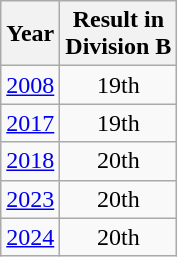<table class="wikitable" style="text-align:center">
<tr>
<th>Year</th>
<th>Result in<br>Division B</th>
</tr>
<tr>
<td><a href='#'>2008</a></td>
<td>19th</td>
</tr>
<tr>
<td><a href='#'>2017</a></td>
<td>19th</td>
</tr>
<tr>
<td><a href='#'>2018</a></td>
<td>20th</td>
</tr>
<tr>
<td><a href='#'>2023</a></td>
<td>20th</td>
</tr>
<tr>
<td><a href='#'>2024</a></td>
<td>20th</td>
</tr>
</table>
